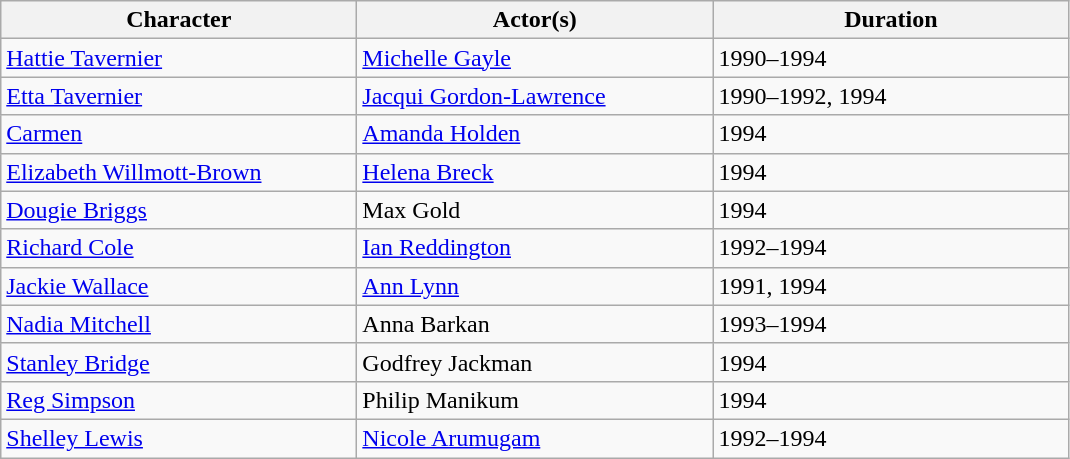<table class="wikitable">
<tr>
<th scope="col" width="230">Character</th>
<th scope="col" width="230">Actor(s)</th>
<th scope="col" width="230">Duration</th>
</tr>
<tr>
<td><a href='#'>Hattie Tavernier</a></td>
<td><a href='#'>Michelle Gayle</a></td>
<td>1990–1994</td>
</tr>
<tr>
<td><a href='#'>Etta Tavernier</a></td>
<td><a href='#'>Jacqui Gordon-Lawrence</a></td>
<td>1990–1992, 1994</td>
</tr>
<tr>
<td><a href='#'>Carmen</a></td>
<td><a href='#'>Amanda Holden</a></td>
<td>1994</td>
</tr>
<tr>
<td><a href='#'>Elizabeth Willmott-Brown</a></td>
<td><a href='#'>Helena Breck</a></td>
<td>1994</td>
</tr>
<tr>
<td><a href='#'>Dougie Briggs</a></td>
<td>Max Gold</td>
<td>1994</td>
</tr>
<tr>
<td><a href='#'>Richard Cole</a></td>
<td><a href='#'>Ian Reddington</a></td>
<td>1992–1994</td>
</tr>
<tr>
<td><a href='#'>Jackie Wallace</a></td>
<td><a href='#'>Ann Lynn</a></td>
<td>1991, 1994</td>
</tr>
<tr>
<td><a href='#'>Nadia Mitchell</a></td>
<td>Anna Barkan</td>
<td>1993–1994</td>
</tr>
<tr>
<td><a href='#'>Stanley Bridge</a></td>
<td>Godfrey Jackman</td>
<td>1994</td>
</tr>
<tr>
<td><a href='#'>Reg Simpson</a></td>
<td>Philip Manikum</td>
<td>1994</td>
</tr>
<tr>
<td><a href='#'>Shelley Lewis</a></td>
<td><a href='#'>Nicole Arumugam</a></td>
<td>1992–1994</td>
</tr>
</table>
